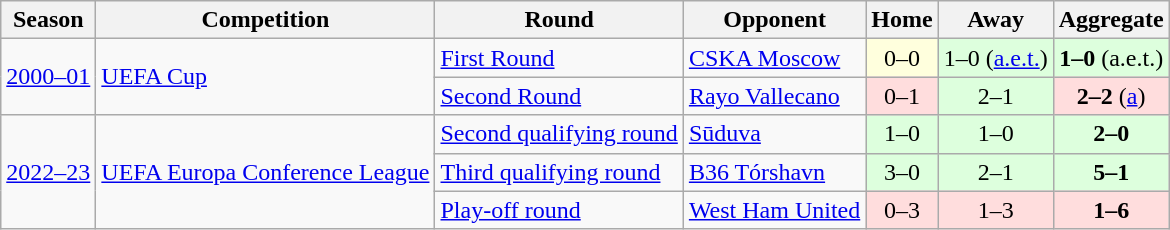<table class="wikitable">
<tr>
<th>Season</th>
<th>Competition</th>
<th>Round</th>
<th>Opponent</th>
<th>Home</th>
<th>Away</th>
<th>Aggregate</th>
</tr>
<tr>
<td rowspan="2"><a href='#'>2000–01</a></td>
<td rowspan="2"><a href='#'>UEFA Cup</a></td>
<td><a href='#'>First Round</a></td>
<td> <a href='#'>CSKA Moscow</a></td>
<td style="text-align:center; background:#ffffdd;">0–0</td>
<td style="text-align:center; background:#ddffdd;">1–0 (<a href='#'>a.e.t.</a>)</td>
<td style="text-align:center; background:#ddffdd;"><strong>1–0</strong> (a.e.t.)</td>
</tr>
<tr>
<td><a href='#'>Second Round</a></td>
<td> <a href='#'>Rayo Vallecano</a></td>
<td style="text-align:center; background:#ffdddd;">0–1</td>
<td style="text-align:center; background:#ddffdd;">2–1</td>
<td style="text-align:center; background:#ffdddd;"><strong>2–2</strong> (<a href='#'>a</a>)</td>
</tr>
<tr>
<td rowspan="3"><a href='#'>2022–23</a></td>
<td rowspan="3"><a href='#'>UEFA Europa Conference League</a></td>
<td><a href='#'>Second qualifying round</a></td>
<td> <a href='#'>Sūduva</a></td>
<td style="text-align:center; background:#ddffdd;">1–0</td>
<td style="text-align:center; background:#ddffdd;">1–0</td>
<td style="text-align:center; background:#ddffdd;"><strong>2–0</strong></td>
</tr>
<tr>
<td><a href='#'>Third qualifying round</a></td>
<td> <a href='#'>B36 Tórshavn</a></td>
<td style="text-align:center; background:#ddffdd;">3–0</td>
<td style="text-align:center; background:#ddffdd;">2–1</td>
<td style="text-align:center; background:#ddffdd;"><strong>5–1</strong></td>
</tr>
<tr>
<td><a href='#'>Play-off round</a></td>
<td> <a href='#'>West Ham United</a></td>
<td style="text-align:center; background:#fdd;">0–3</td>
<td style="text-align:center; background:#fdd;">1–3</td>
<td style="text-align:center; background:#fdd;"><strong>1–6 </strong></td>
</tr>
</table>
